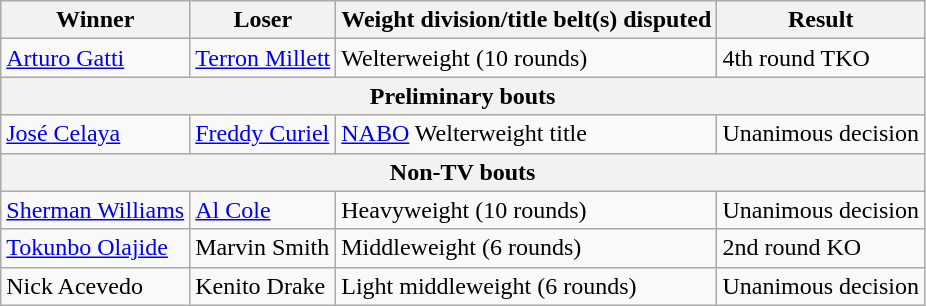<table class=wikitable>
<tr>
<th>Winner</th>
<th>Loser</th>
<th>Weight division/title belt(s) disputed</th>
<th>Result</th>
</tr>
<tr>
<td> <a href='#'>Arturo Gatti</a></td>
<td> <a href='#'>Terron Millett</a></td>
<td>Welterweight (10 rounds)</td>
<td>4th round TKO</td>
</tr>
<tr>
<th colspan=4>Preliminary bouts</th>
</tr>
<tr>
<td> <a href='#'>José Celaya</a></td>
<td> <a href='#'>Freddy Curiel</a></td>
<td><a href='#'>NABO</a> Welterweight title</td>
<td>Unanimous decision</td>
</tr>
<tr>
<th colspan=4>Non-TV bouts</th>
</tr>
<tr>
<td> <a href='#'>Sherman Williams</a></td>
<td> <a href='#'>Al Cole</a></td>
<td>Heavyweight (10 rounds)</td>
<td>Unanimous decision</td>
</tr>
<tr>
<td> <a href='#'>Tokunbo Olajide</a></td>
<td> Marvin Smith</td>
<td>Middleweight (6 rounds)</td>
<td>2nd round KO</td>
</tr>
<tr>
<td> Nick Acevedo</td>
<td> Kenito Drake</td>
<td>Light middleweight (6 rounds)</td>
<td>Unanimous decision</td>
</tr>
</table>
